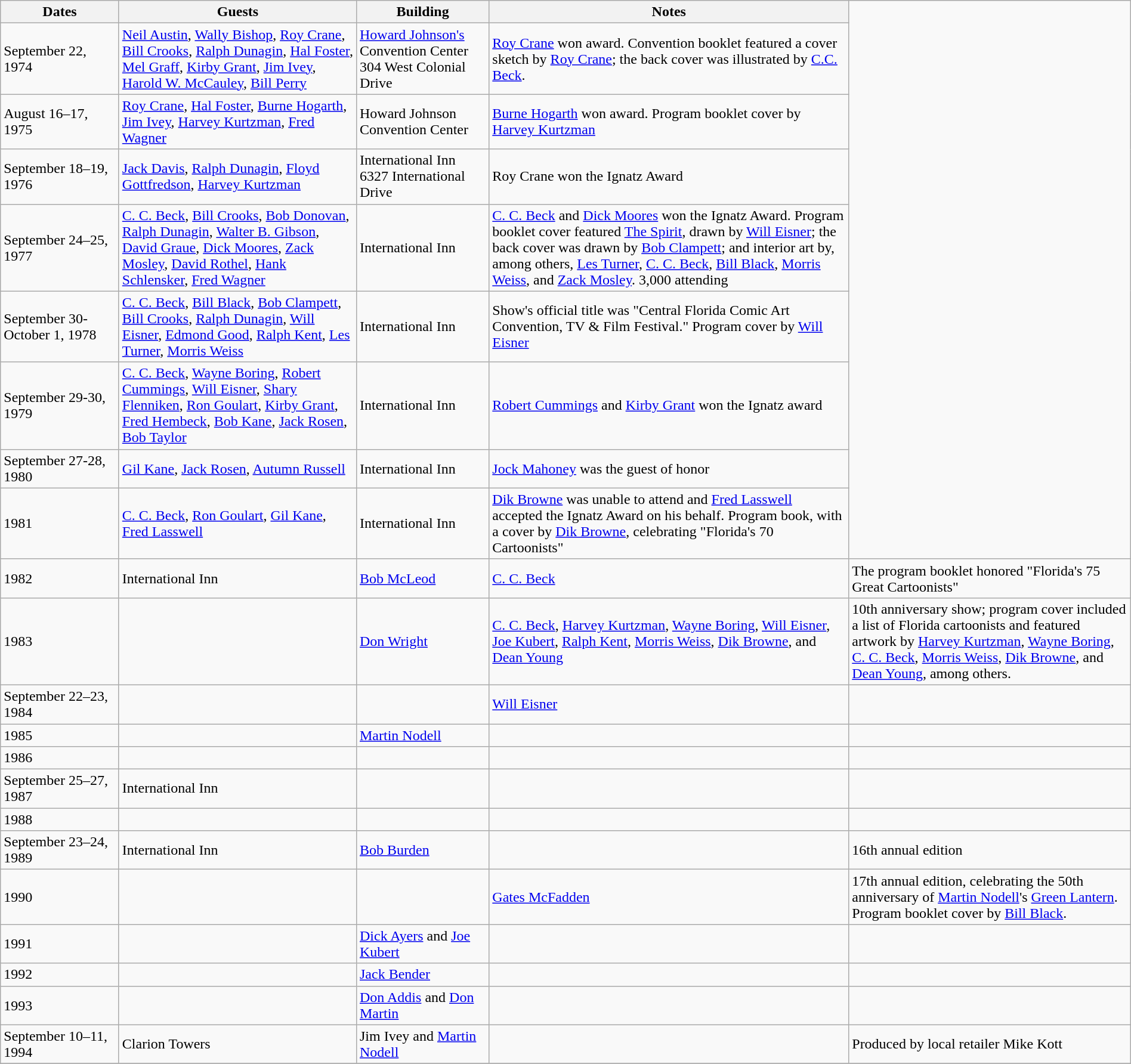<table class="wikitable" width=100%>
<tr>
<th width=125px>Dates</th>
<th>Guests</th>
<th>Building</th>
<th>Notes</th>
</tr>
<tr>
<td>September 22, 1974</td>
<td><a href='#'>Neil Austin</a>, <a href='#'>Wally Bishop</a>, <a href='#'>Roy Crane</a>, <a href='#'>Bill Crooks</a>, <a href='#'>Ralph Dunagin</a>, <a href='#'>Hal Foster</a>, <a href='#'>Mel Graff</a>, <a href='#'>Kirby Grant</a>, <a href='#'>Jim Ivey</a>, <a href='#'>Harold W. McCauley</a>, <a href='#'>Bill Perry</a></td>
<td><a href='#'>Howard Johnson's</a> Convention Center 304 West Colonial Drive</td>
<td><a href='#'>Roy Crane</a> won award. Convention booklet featured a cover sketch by <a href='#'>Roy Crane</a>; the back cover was illustrated by <a href='#'>C.C. Beck</a>.</td>
</tr>
<tr>
<td>August 16–17, 1975</td>
<td><a href='#'>Roy Crane</a>, <a href='#'>Hal Foster</a>, <a href='#'>Burne Hogarth</a>, <a href='#'>Jim Ivey</a>, <a href='#'>Harvey Kurtzman</a>, <a href='#'>Fred Wagner</a></td>
<td>Howard Johnson Convention Center</td>
<td><a href='#'>Burne Hogarth</a> won award. Program booklet cover by <a href='#'>Harvey Kurtzman</a></td>
</tr>
<tr>
<td>September 18–19, 1976</td>
<td><a href='#'>Jack Davis</a>, <a href='#'>Ralph Dunagin</a>, <a href='#'>Floyd Gottfredson</a>, <a href='#'>Harvey Kurtzman</a></td>
<td>International Inn 6327 International Drive</td>
<td>Roy Crane won the Ignatz Award </td>
</tr>
<tr>
<td>September 24–25, 1977</td>
<td><a href='#'>C. C. Beck</a>, <a href='#'>Bill Crooks</a>, <a href='#'>Bob Donovan</a>, <a href='#'>Ralph Dunagin</a>, <a href='#'>Walter B. Gibson</a>, <a href='#'>David Graue</a>, <a href='#'>Dick Moores</a>, <a href='#'>Zack Mosley</a>, <a href='#'>David Rothel</a>, <a href='#'>Hank Schlensker</a>, <a href='#'>Fred Wagner</a></td>
<td>International Inn</td>
<td><a href='#'>C. C. Beck</a> and <a href='#'>Dick Moores</a> won the Ignatz Award. Program booklet cover featured <a href='#'>The Spirit</a>, drawn by <a href='#'>Will Eisner</a>; the back cover was drawn by <a href='#'>Bob Clampett</a>; and interior art by, among others, <a href='#'>Les Turner</a>, <a href='#'>C. C. Beck</a>, <a href='#'>Bill Black</a>, <a href='#'>Morris Weiss</a>, and <a href='#'>Zack Mosley</a>. 3,000 attending </td>
</tr>
<tr>
<td>September 30-October 1, 1978</td>
<td><a href='#'>C. C. Beck</a>, <a href='#'>Bill Black</a>, <a href='#'>Bob Clampett</a>, <a href='#'>Bill Crooks</a>, <a href='#'>Ralph Dunagin</a>, <a href='#'>Will Eisner</a>, <a href='#'>Edmond Good</a>, <a href='#'>Ralph Kent</a>, <a href='#'>Les Turner</a>, <a href='#'>Morris Weiss</a></td>
<td>International Inn</td>
<td>Show's official title was "Central Florida Comic Art Convention, TV & Film Festival." Program cover by <a href='#'>Will Eisner</a></td>
</tr>
<tr>
<td>September 29-30, 1979</td>
<td><a href='#'>C. C. Beck</a>, <a href='#'>Wayne Boring</a>, <a href='#'>Robert Cummings</a>, <a href='#'>Will Eisner</a>, <a href='#'>Shary Flenniken</a>, <a href='#'>Ron Goulart</a>, <a href='#'>Kirby Grant</a>, <a href='#'>Fred Hembeck</a>, <a href='#'>Bob Kane</a>, <a href='#'>Jack Rosen</a>, <a href='#'>Bob Taylor</a></td>
<td>International Inn</td>
<td><a href='#'>Robert Cummings</a> and <a href='#'>Kirby Grant</a> won the Ignatz award </td>
</tr>
<tr>
<td>September 27-28, 1980</td>
<td><a href='#'>Gil Kane</a>, <a href='#'>Jack Rosen</a>, <a href='#'>Autumn Russell</a></td>
<td>International Inn</td>
<td><a href='#'>Jock Mahoney</a> was the guest of honor </td>
</tr>
<tr>
<td>1981</td>
<td><a href='#'>C. C. Beck</a>, <a href='#'>Ron Goulart</a>, <a href='#'>Gil Kane</a>, <a href='#'>Fred Lasswell</a></td>
<td>International Inn</td>
<td><a href='#'>Dik Browne</a> was unable to attend and <a href='#'>Fred Lasswell</a> accepted the Ignatz Award on his behalf. Program book, with a cover by <a href='#'>Dik Browne</a>, celebrating "Florida's 70 Cartoonists" </td>
</tr>
<tr>
<td>1982</td>
<td>International Inn</td>
<td><a href='#'>Bob McLeod</a></td>
<td><a href='#'>C. C. Beck</a></td>
<td>The program booklet honored "Florida's 75 Great Cartoonists"</td>
</tr>
<tr>
<td>1983</td>
<td></td>
<td><a href='#'>Don Wright</a></td>
<td><a href='#'>C. C. Beck</a>, <a href='#'>Harvey Kurtzman</a>, <a href='#'>Wayne Boring</a>, <a href='#'>Will Eisner</a>, <a href='#'>Joe Kubert</a>, <a href='#'>Ralph Kent</a>, <a href='#'>Morris Weiss</a>, <a href='#'>Dik Browne</a>, and <a href='#'>Dean Young</a></td>
<td>10th anniversary show; program cover included a list of Florida cartoonists and featured artwork by <a href='#'>Harvey Kurtzman</a>, <a href='#'>Wayne Boring</a>, <a href='#'>C. C. Beck</a>, <a href='#'>Morris Weiss</a>, <a href='#'>Dik Browne</a>, and <a href='#'>Dean Young</a>, among others.</td>
</tr>
<tr>
<td>September 22–23, 1984</td>
<td></td>
<td></td>
<td><a href='#'>Will Eisner</a></td>
<td></td>
</tr>
<tr>
<td>1985</td>
<td></td>
<td><a href='#'>Martin Nodell</a></td>
<td></td>
<td></td>
</tr>
<tr>
<td>1986</td>
<td></td>
<td></td>
<td></td>
<td></td>
</tr>
<tr>
<td>September 25–27, 1987</td>
<td>International Inn</td>
<td></td>
<td></td>
<td></td>
</tr>
<tr>
<td>1988</td>
<td></td>
<td></td>
<td></td>
<td></td>
</tr>
<tr>
<td>September 23–24, 1989</td>
<td>International Inn</td>
<td><a href='#'>Bob Burden</a></td>
<td></td>
<td>16th annual edition</td>
</tr>
<tr>
<td>1990</td>
<td></td>
<td></td>
<td><a href='#'>Gates McFadden</a></td>
<td>17th annual edition, celebrating the 50th anniversary of <a href='#'>Martin Nodell</a>'s <a href='#'>Green Lantern</a>. Program booklet cover by <a href='#'>Bill Black</a>.</td>
</tr>
<tr>
<td>1991</td>
<td></td>
<td><a href='#'>Dick Ayers</a> and <a href='#'>Joe Kubert</a></td>
<td></td>
<td></td>
</tr>
<tr>
<td>1992</td>
<td></td>
<td><a href='#'>Jack Bender</a></td>
<td></td>
<td></td>
</tr>
<tr>
<td>1993</td>
<td></td>
<td><a href='#'>Don Addis</a> and <a href='#'>Don Martin</a></td>
<td></td>
<td></td>
</tr>
<tr>
<td>September 10–11, 1994</td>
<td>Clarion Towers</td>
<td>Jim Ivey and <a href='#'>Martin Nodell</a></td>
<td></td>
<td>Produced by local retailer Mike Kott</td>
</tr>
<tr>
</tr>
<tr>
</tr>
</table>
